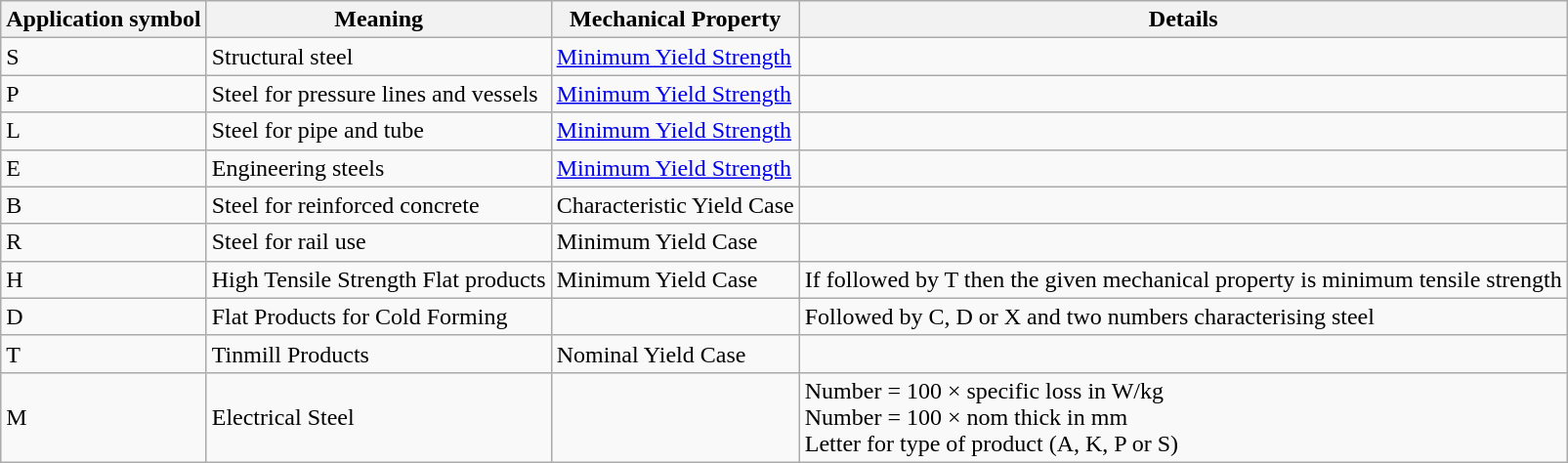<table class="wikitable">
<tr>
<th>Application symbol</th>
<th>Meaning</th>
<th>Mechanical Property</th>
<th>Details</th>
</tr>
<tr>
<td>S</td>
<td>Structural steel</td>
<td><a href='#'>Minimum Yield Strength</a></td>
<td></td>
</tr>
<tr>
<td>P</td>
<td>Steel for pressure lines and vessels</td>
<td><a href='#'>Minimum Yield Strength</a></td>
<td></td>
</tr>
<tr>
<td>L</td>
<td>Steel for pipe and tube</td>
<td><a href='#'>Minimum Yield Strength</a></td>
<td></td>
</tr>
<tr>
<td>E</td>
<td>Engineering steels</td>
<td><a href='#'>Minimum Yield Strength</a></td>
<td></td>
</tr>
<tr>
<td>B</td>
<td>Steel for reinforced concrete</td>
<td>Characteristic Yield Case</td>
<td></td>
</tr>
<tr>
<td>R</td>
<td>Steel for rail use</td>
<td>Minimum Yield Case</td>
<td></td>
</tr>
<tr>
<td>H</td>
<td>High Tensile Strength Flat products</td>
<td>Minimum Yield Case</td>
<td>If followed by T then the given mechanical property is minimum tensile strength</td>
</tr>
<tr>
<td>D</td>
<td>Flat Products for Cold Forming</td>
<td></td>
<td>Followed by C, D or X and two numbers characterising steel</td>
</tr>
<tr>
<td>T</td>
<td>Tinmill Products</td>
<td>Nominal Yield Case</td>
<td></td>
</tr>
<tr>
<td>M</td>
<td>Electrical Steel</td>
<td></td>
<td>Number = 100 × specific loss in W/kg<br>Number = 100 × nom thick in mm<br>Letter for type of product (A, K, P or S)</td>
</tr>
</table>
